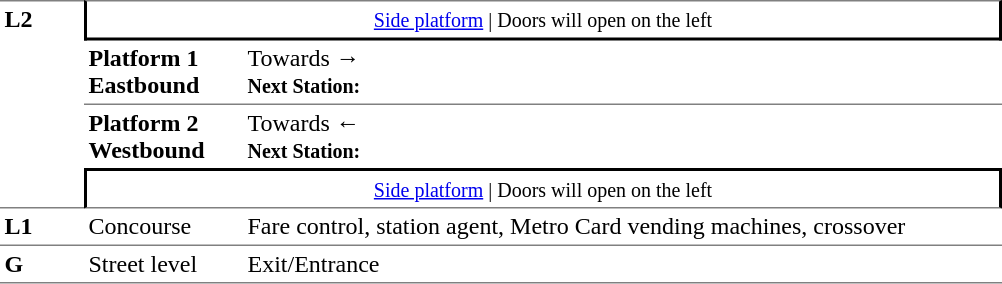<table table border=0 cellspacing=0 cellpadding=3>
<tr>
<td style="border-top:solid 1px grey;border-bottom:solid 1px grey;" width=50 rowspan=4 valign=top><strong>L2</strong></td>
<td style="border-top:solid 1px grey;border-right:solid 2px black;border-left:solid 2px black;border-bottom:solid 2px black;text-align:center;" colspan=2><small><a href='#'>Side platform</a> | Doors will open on the left </small></td>
</tr>
<tr>
<td style="border-bottom:solid 1px grey;" width=100><span><strong>Platform 1</strong><br><strong>Eastbound</strong></span></td>
<td style="border-bottom:solid 1px grey;" width=500>Towards → <br><small><strong>Next Station:</strong> </small></td>
</tr>
<tr>
<td><span><strong>Platform 2</strong><br><strong>Westbound</strong></span></td>
<td><span></span>Towards ← <br><small><strong>Next Station:</strong> </small></td>
</tr>
<tr>
<td style="border-top:solid 2px black;border-right:solid 2px black;border-left:solid 2px black;border-bottom:solid 1px grey;text-align:center;" colspan=2><small><a href='#'>Side platform</a> | Doors will open on the left </small></td>
</tr>
<tr>
<td valign=top><strong>L1</strong></td>
<td valign=top>Concourse</td>
<td valign=top>Fare control, station agent, Metro Card vending machines, crossover</td>
</tr>
<tr>
<td style="border-bottom:solid 1px grey;border-top:solid 1px grey;" width=50 valign=top><strong>G</strong></td>
<td style="border-top:solid 1px grey;border-bottom:solid 1px grey;" width=100 valign=top>Street level</td>
<td style="border-top:solid 1px grey;border-bottom:solid 1px grey;" width=500 valign=top>Exit/Entrance</td>
</tr>
</table>
